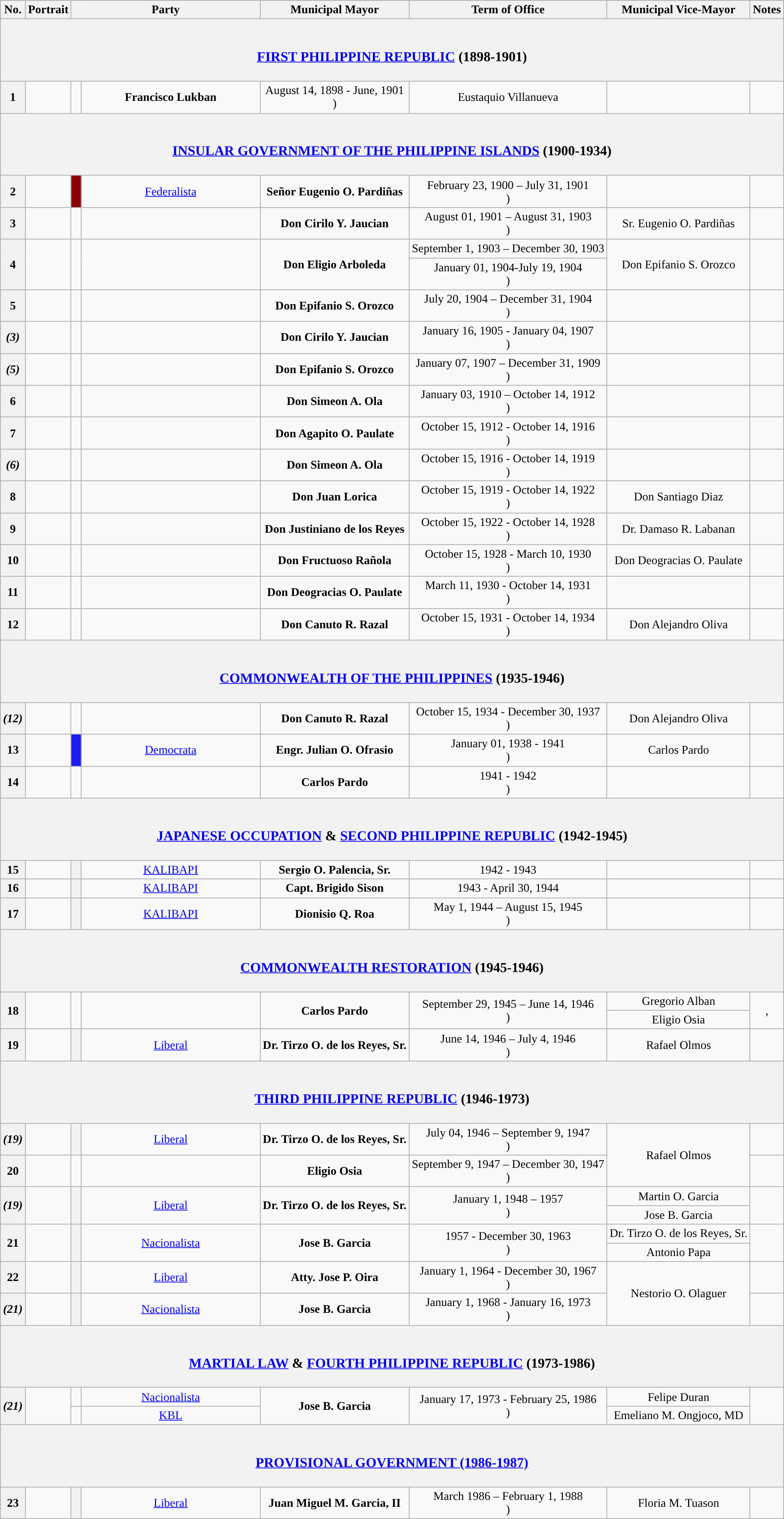<table class="wikitable" style="text-align:center">
<tr>
<th scope="col">No.</th>
<th scope="col">Portrait</th>
<th colspan="2" style="width:250px;">Party</th>
<th scope="col">Municipal Mayor</th>
<th scope="col">Term of Office</th>
<th scope="col">Municipal Vice-Mayor</th>
<th scope="col">Notes</th>
</tr>
<tr>
<th colspan="8"><br><h3><a href='#'>FIRST PHILIPPINE REPUBLIC</a> (1898-1901)</h3></th>
</tr>
<tr>
<th scope="row">1</th>
<td></td>
<td></td>
<td><strong>Francisco Lukban</strong></td>
<td>August 14, 1898 - June, 1901 <br>)</td>
<td>Eustaquio Villanueva</td>
<td></td>
</tr>
<tr>
<th colspan="8"><br><h3><a href='#'>INSULAR GOVERNMENT OF THE PHILIPPINE ISLANDS</a> (1900-1934)</h3></th>
</tr>
<tr>
<th scope="row">2</th>
<td></td>
<td style="background-color:#8B0005;"></td>
<td><a href='#'>Federalista</a></td>
<td><strong>Señor Eugenio O. Pardiñas</strong></td>
<td>February 23, 1900 – July 31, 1901 <br>)</td>
<td></td>
<td></td>
</tr>
<tr>
<th scope="row">3</th>
<td></td>
<td></td>
<td></td>
<td><strong>Don Cirilo Y. Jaucian</strong></td>
<td>August 01, 1901 – August 31, 1903 <br>)</td>
<td>Sr. Eugenio O. Pardiñas</td>
<td></td>
</tr>
<tr>
<th scope=row rowspan="2">4</th>
<td rowspan=2></td>
<td rowspan=2></td>
<td rowspan=2></td>
<td rowspan=2><strong>Don Eligio Arboleda</strong></td>
<td>September 1, 1903 – December 30, 1903 </td>
<td rowspan=2>Don Epifanio S. Orozco</td>
<td rowspan=2></td>
</tr>
<tr>
<td>January 01, 1904-July 19, 1904  <br>)</td>
</tr>
<tr>
<th scope="row">5</th>
<td></td>
<td></td>
<td></td>
<td><strong>Don Epifanio S. Orozco</strong></td>
<td>July 20, 1904 – December 31, 1904 <br>)</td>
<td></td>
<td></td>
</tr>
<tr>
<th scope="row"><em>(3)</em></th>
<td></td>
<td></td>
<td></td>
<td><strong>Don Cirilo Y. Jaucian</strong></td>
<td>January 16, 1905 - January 04, 1907 <br>)</td>
<td></td>
<td></td>
</tr>
<tr>
<th scope="row"><em>(5)</em></th>
<td></td>
<td></td>
<td></td>
<td><strong>Don Epifanio S. Orozco</strong></td>
<td>January 07, 1907 – December 31, 1909 <br>)</td>
<td></td>
<td></td>
</tr>
<tr>
<th scope="row">6</th>
<td></td>
<td></td>
<td></td>
<td><strong>Don Simeon A. Ola</strong></td>
<td>January 03, 1910 – October 14, 1912 <br>)</td>
<td></td>
<td></td>
</tr>
<tr>
<th scope="row">7</th>
<td></td>
<td></td>
<td></td>
<td><strong>Don Agapito O. Paulate</strong></td>
<td>October 15, 1912 - October 14, 1916 <br>)</td>
<td></td>
<td></td>
</tr>
<tr>
<th scope="row"><em>(6)</em></th>
<td></td>
<td></td>
<td></td>
<td><strong>Don Simeon A. Ola</strong></td>
<td>October 15, 1916 - October 14, 1919 <br>)</td>
<td></td>
<td></td>
</tr>
<tr>
<th scope="row">8</th>
<td></td>
<td></td>
<td></td>
<td><strong>Don Juan Lorica</strong></td>
<td>October 15, 1919 - October 14, 1922 <br>)</td>
<td>Don Santiago Diaz</td>
<td></td>
</tr>
<tr>
<th scope="row">9</th>
<td></td>
<td></td>
<td></td>
<td><strong>Don Justiniano de los Reyes</strong></td>
<td>October 15, 1922 - October 14, 1928 <br>)</td>
<td>Dr. Damaso R. Labanan </td>
<td></td>
</tr>
<tr>
<th scope="row">10</th>
<td></td>
<td></td>
<td></td>
<td><strong>Don Fructuoso Rañola</strong></td>
<td>October 15, 1928 - March 10, 1930 <br>)</td>
<td>Don Deogracias O. Paulate</td>
<td></td>
</tr>
<tr>
<th scope="row">11</th>
<td></td>
<td></td>
<td></td>
<td><strong>Don Deogracias O. Paulate</strong></td>
<td>March 11, 1930 - October 14, 1931 <br>)</td>
<td></td>
<td></td>
</tr>
<tr>
<th scope="row">12</th>
<td></td>
<td></td>
<td></td>
<td><strong>Don Canuto R. Razal</strong></td>
<td>October 15, 1931 - October 14, 1934 <br>)</td>
<td>Don Alejandro Oliva</td>
<td></td>
</tr>
<tr>
<th colspan="8"><br><h3><a href='#'>COMMONWEALTH OF THE PHILIPPINES</a> (1935-1946)</h3></th>
</tr>
<tr>
<th scope="row"><em>(12)</em></th>
<td></td>
<td></td>
<td></td>
<td><strong>Don Canuto R. Razal</strong></td>
<td>October 15, 1934 - December 30, 1937 <br>)</td>
<td>Don Alejandro Oliva</td>
<td></td>
</tr>
<tr>
<th scope="row">13</th>
<td></td>
<th style="background-color:#1C1CF0;"></th>
<td><a href='#'>Democrata</a></td>
<td><strong>Engr. Julian O. Ofrasio</strong></td>
<td>January 01, 1938 - 1941 <br>)</td>
<td>Carlos Pardo</td>
<td></td>
</tr>
<tr>
<th scope="row">14</th>
<td></td>
<td></td>
<td></td>
<td><strong>Carlos Pardo</strong></td>
<td>1941 - 1942 <br>)</td>
<td></td>
<td></td>
</tr>
<tr>
<th colspan="8"><br><h3><a href='#'>JAPANESE OCCUPATION</a> & <a href='#'>SECOND PHILIPPINE REPUBLIC</a> (1942-1945)</h3></th>
</tr>
<tr>
<th scope="row">15</th>
<td></td>
<th style="background:"></th>
<td><a href='#'>KALIBAPI</a></td>
<td><strong>Sergio O. Palencia, Sr.</strong></td>
<td>1942 - 1943</td>
<td></td>
<td></td>
</tr>
<tr>
<th scope="row">16</th>
<td></td>
<th style="background:"></th>
<td><a href='#'>KALIBAPI</a></td>
<td><strong>Capt. Brigido Sison</strong></td>
<td>1943 - April 30, 1944</td>
<td></td>
<td></td>
</tr>
<tr>
<th scope="row">17</th>
<td></td>
<th style="background:"></th>
<td><a href='#'>KALIBAPI</a></td>
<td><strong>Dionisio Q. Roa</strong></td>
<td>May 1, 1944 – August 15, 1945 <br>)</td>
<td></td>
<td></td>
</tr>
<tr>
<th colspan="8"><br><h3><a href='#'>COMMONWEALTH RESTORATION</a> (1945-1946)</h3></th>
</tr>
<tr>
<th scope=row rowspan="2">18</th>
<td rowspan=2></td>
<td rowspan=2></td>
<td rowspan=2></td>
<td rowspan=2><strong>Carlos Pardo</strong></td>
<td rowspan=2>September 29, 1945 – June 14, 1946 <br>)</td>
<td>Gregorio Alban </td>
<td rowspan=2>, </td>
</tr>
<tr>
<td>Eligio Osia </td>
</tr>
<tr>
<th scope=row>19</th>
<td></td>
<th style="background:"></th>
<td><a href='#'>Liberal</a></td>
<td><strong>Dr. Tirzo O. de los Reyes, Sr.</strong></td>
<td>June 14, 1946 – July 4, 1946 <br>)</td>
<td>Rafael Olmos </td>
<td></td>
</tr>
<tr>
<th colspan="8"><br><h3><a href='#'>THIRD PHILIPPINE REPUBLIC</a> (1946-1973)</h3></th>
</tr>
<tr>
<th scope=row><em>(19)</em></th>
<td></td>
<th style="background:"></th>
<td><a href='#'>Liberal</a></td>
<td><strong>Dr. Tirzo O. de los Reyes, Sr.</strong></td>
<td>July 04, 1946 – September 9, 1947 <br>)</td>
<td rowspan=2>Rafael Olmos </td>
<td></td>
</tr>
<tr>
<th scope="row">20</th>
<td></td>
<td></td>
<td></td>
<td><strong>Eligio Osia</strong></td>
<td>September 9, 1947 – December 30, 1947 <br>)</td>
<td></td>
</tr>
<tr>
<th scope=row rowspan="2"><em>(19)</em></th>
<td rowspan=2></td>
<th rowspan="2" style="background:"></th>
<td rowspan="2"><a href='#'>Liberal</a></td>
<td rowspan=2><strong>Dr. Tirzo O. de los Reyes, Sr.</strong></td>
<td rowspan=2>January 1, 1948 – 1957 <br>)</td>
<td>Martin O. Garcia </td>
<td rowspan=2></td>
</tr>
<tr>
<td>Jose B. Garcia </td>
</tr>
<tr>
<th scope=row rowspan="2">21</th>
<td rowspan=2></td>
<th rowspan="2" style="background:"></th>
<td rowspan="2"><a href='#'>Nacionalista</a></td>
<td rowspan=2><strong>Jose B. Garcia</strong></td>
<td rowspan=2>1957 - December 30, 1963 <br>)</td>
<td>Dr. Tirzo O. de los Reyes, Sr. </td>
<td rowspan=2></td>
</tr>
<tr>
<td>Antonio Papa </td>
</tr>
<tr>
<th scope="row">22</th>
<td></td>
<th style="background:"></th>
<td><a href='#'>Liberal</a></td>
<td><strong>Atty. Jose P. Oira</strong></td>
<td>January 1, 1964 - December 30, 1967 <br>)</td>
<td rowspan="2">Nestorio O. Olaguer </td>
<td></td>
</tr>
<tr>
<th scope="row"><em>(21)</em></th>
<td></td>
<th style="background:"></th>
<td><a href='#'>Nacionalista</a></td>
<td><strong>Jose B. Garcia</strong></td>
<td>January 1, 1968 - January 16, 1973 <br>)</td>
<td></td>
</tr>
<tr>
<th colspan="8"><br><h3><a href='#'>MARTIAL LAW</a> & <a href='#'>FOURTH PHILIPPINE REPUBLIC</a> (1973-1986)</h3></th>
</tr>
<tr>
<th scope=row rowspan="2"><em>(21)</em></th>
<td rowspan=2></td>
<td style="color:inherit;background:"></td>
<td><a href='#'>Nacionalista</a></td>
<td rowspan=2><strong>Jose B. Garcia</strong></td>
<td rowspan=2>January 17, 1973 - February 25, 1986 <br>)</td>
<td>Felipe Duran </td>
<td rowspan=2></td>
</tr>
<tr>
<td style="color:inherit;background:"></td>
<td><a href='#'>KBL</a></td>
<td>Emeliano M. Ongjoco, MD </td>
</tr>
<tr>
<th colspan="8"><br><h3><a href='#'>PROVISIONAL GOVERNMENT (1986-1987)</a></h3></th>
</tr>
<tr>
<th scope="row">23</th>
<td></td>
<th style="background:"></th>
<td><a href='#'>Liberal</a></td>
<td><strong>Juan Miguel M. Garcia, II</strong></td>
<td>March 1986 – February 1, 1988 <br>)</td>
<td>Floria M. Tuason</td>
<td></td>
</tr>
</table>
